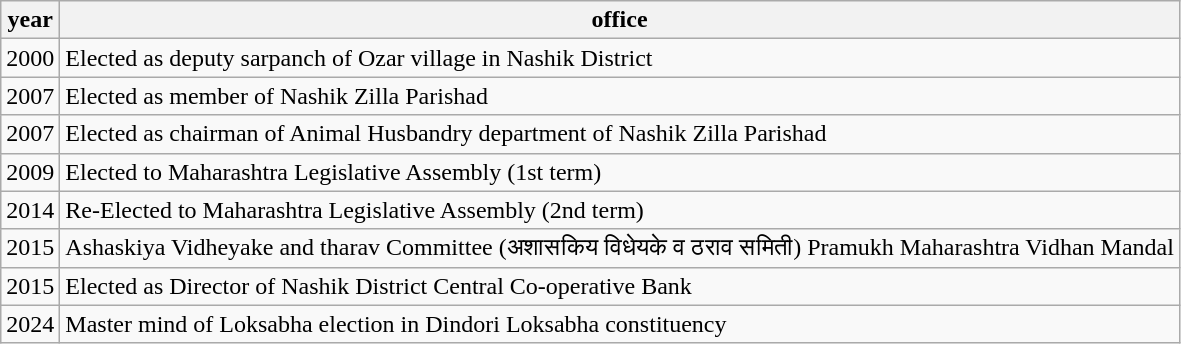<table class="wikitable sortable">
<tr>
<th scope="col">year</th>
<th scope="col">office</th>
</tr>
<tr>
<td>2000</td>
<td>Elected as deputy sarpanch of Ozar village in Nashik District</td>
</tr>
<tr>
<td>2007</td>
<td>Elected as member of Nashik Zilla Parishad</td>
</tr>
<tr>
<td>2007</td>
<td>Elected as chairman of Animal Husbandry department of Nashik Zilla Parishad</td>
</tr>
<tr>
<td>2009</td>
<td>Elected to Maharashtra Legislative Assembly (1st term)</td>
</tr>
<tr>
<td>2014</td>
<td>Re-Elected to Maharashtra Legislative Assembly (2nd term)</td>
</tr>
<tr>
<td>2015</td>
<td>Ashaskiya Vidheyake and tharav Committee (अशासकिय विधेयके व ठराव समिती) Pramukh Maharashtra Vidhan Mandal</td>
</tr>
<tr>
<td>2015</td>
<td>Elected as Director of Nashik District Central Co-operative Bank</td>
</tr>
<tr>
<td>2024</td>
<td>Master mind of Loksabha election in Dindori Loksabha constituency</td>
</tr>
</table>
